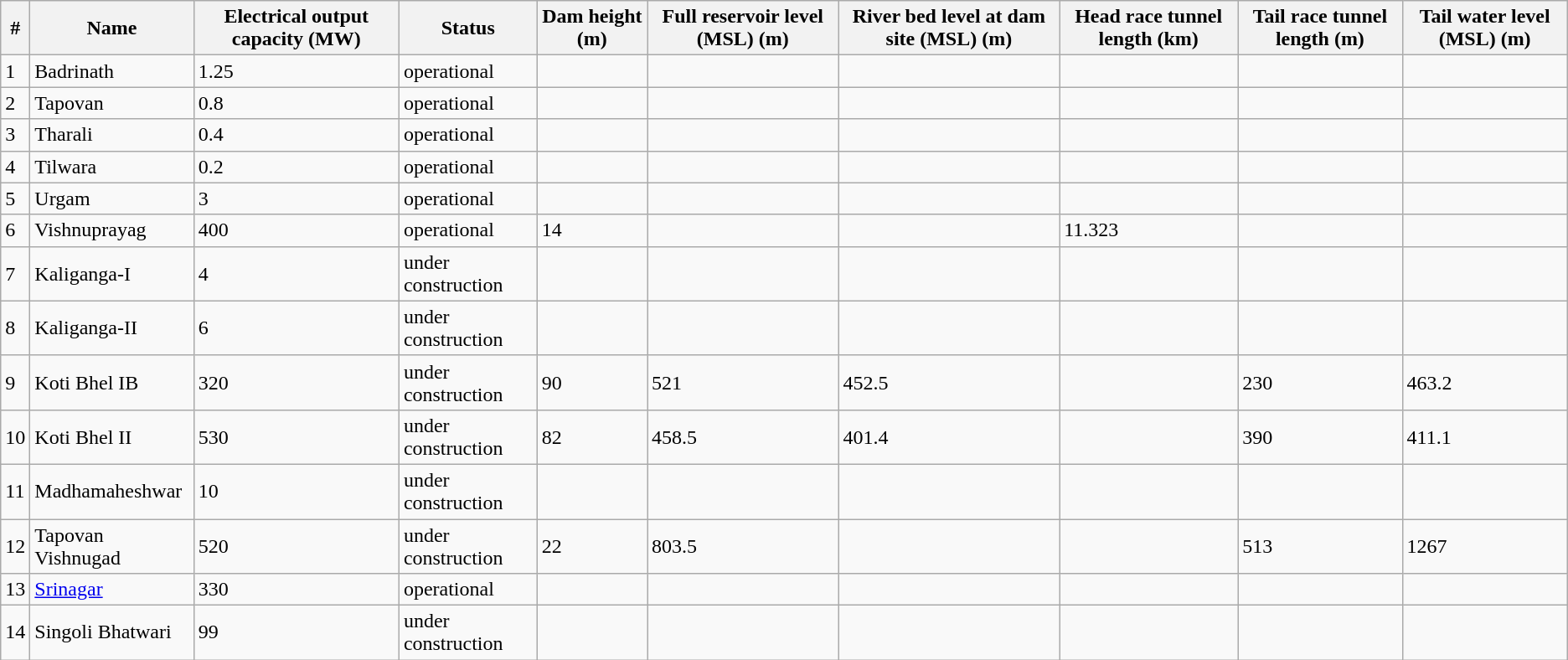<table class="wikitable">
<tr>
<th><strong>#</strong></th>
<th><strong>Name</strong></th>
<th><strong>Electrical output capacity (MW)</strong></th>
<th><strong>Status</strong></th>
<th><strong>Dam height (m)</strong></th>
<th><strong>Full reservoir level (MSL) (m)</strong></th>
<th><strong>River bed level at dam site (MSL) (m)</strong></th>
<th><strong>Head race tunnel length (km)</strong></th>
<th><strong>Tail race tunnel length (m)</strong></th>
<th><strong>Tail water level (MSL) (m)</strong></th>
</tr>
<tr>
<td>1</td>
<td>Badrinath</td>
<td>1.25</td>
<td>operational</td>
<td></td>
<td></td>
<td></td>
<td></td>
<td></td>
<td></td>
</tr>
<tr>
<td>2</td>
<td>Tapovan</td>
<td>0.8</td>
<td>operational</td>
<td></td>
<td></td>
<td></td>
<td></td>
<td></td>
<td></td>
</tr>
<tr>
<td>3</td>
<td>Tharali</td>
<td>0.4</td>
<td>operational</td>
<td></td>
<td></td>
<td></td>
<td></td>
<td></td>
<td></td>
</tr>
<tr>
<td>4</td>
<td>Tilwara</td>
<td>0.2</td>
<td>operational</td>
<td></td>
<td></td>
<td></td>
<td></td>
<td></td>
<td></td>
</tr>
<tr>
<td>5</td>
<td>Urgam</td>
<td>3</td>
<td>operational</td>
<td></td>
<td></td>
<td></td>
<td></td>
<td></td>
<td></td>
</tr>
<tr>
<td>6</td>
<td>Vishnuprayag</td>
<td>400</td>
<td>operational</td>
<td>14</td>
<td></td>
<td></td>
<td>11.323</td>
<td></td>
<td></td>
</tr>
<tr>
<td>7</td>
<td>Kaliganga-I</td>
<td>4</td>
<td>under construction</td>
<td></td>
<td></td>
<td></td>
<td></td>
<td></td>
<td></td>
</tr>
<tr>
<td>8</td>
<td>Kaliganga-II</td>
<td>6</td>
<td>under construction</td>
<td></td>
<td></td>
<td></td>
<td></td>
<td></td>
<td></td>
</tr>
<tr>
<td>9</td>
<td>Koti Bhel IB</td>
<td>320</td>
<td>under construction</td>
<td>90</td>
<td>521</td>
<td>452.5</td>
<td></td>
<td>230</td>
<td>463.2</td>
</tr>
<tr>
<td>10</td>
<td>Koti Bhel II</td>
<td>530</td>
<td>under construction</td>
<td>82</td>
<td>458.5</td>
<td>401.4</td>
<td></td>
<td>390</td>
<td>411.1</td>
</tr>
<tr>
<td>11</td>
<td>Madhamaheshwar</td>
<td>10</td>
<td>under construction</td>
<td></td>
<td></td>
<td></td>
<td></td>
<td></td>
<td></td>
</tr>
<tr>
<td>12</td>
<td>Tapovan Vishnugad</td>
<td>520</td>
<td>under construction</td>
<td>22</td>
<td>803.5</td>
<td></td>
<td></td>
<td>513</td>
<td>1267</td>
</tr>
<tr>
<td>13</td>
<td><a href='#'>Srinagar</a></td>
<td>330</td>
<td>operational</td>
<td></td>
<td></td>
<td></td>
<td></td>
<td></td>
<td></td>
</tr>
<tr>
<td>14</td>
<td>Singoli Bhatwari</td>
<td>99</td>
<td>under construction</td>
<td></td>
<td></td>
<td></td>
<td></td>
<td></td>
<td></td>
</tr>
</table>
